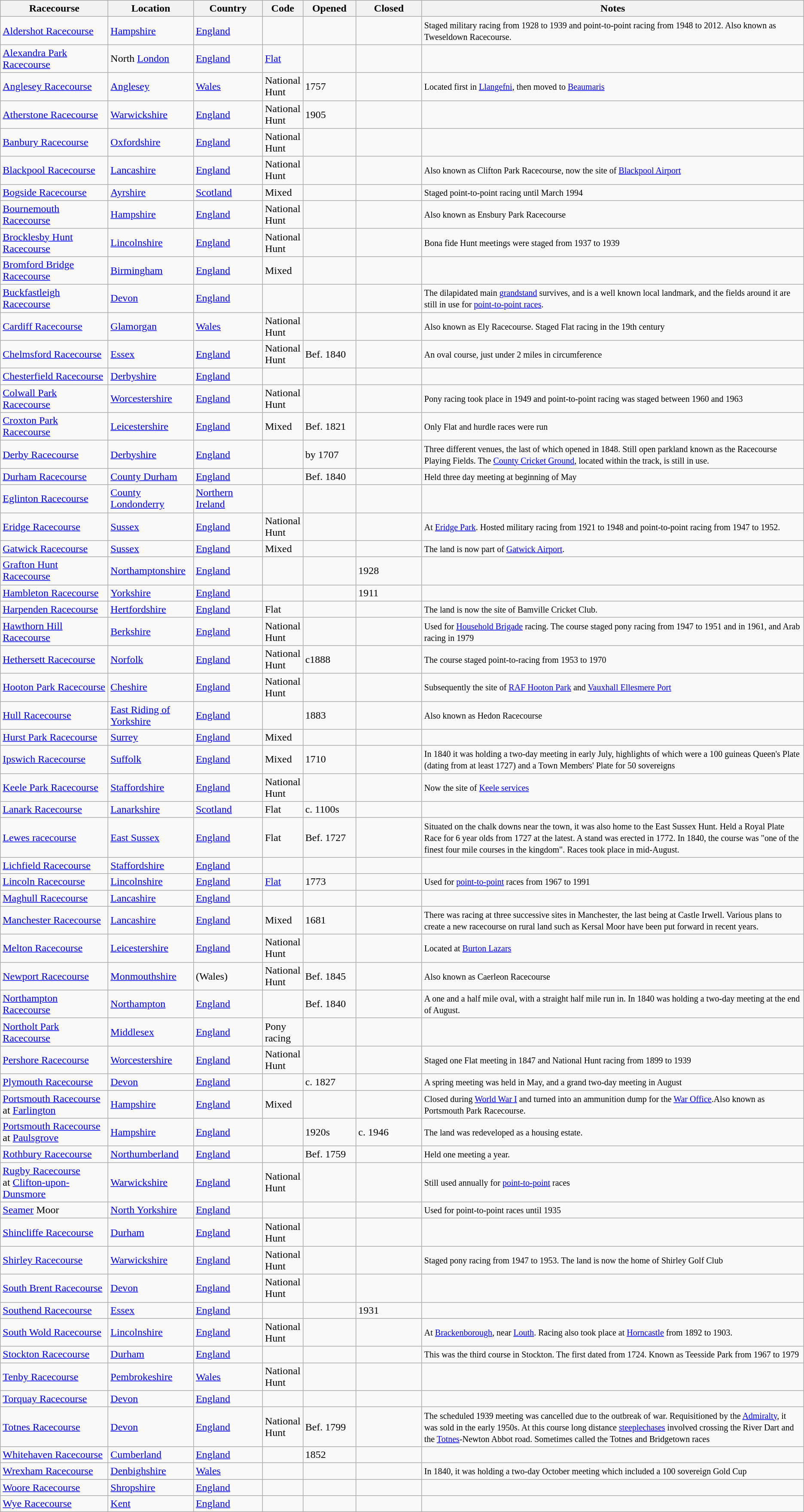<table class="wikitable sortable">
<tr>
<th width=160>Racecourse</th>
<th width=125>Location</th>
<th width=100>Country</th>
<th width=50>Code</th>
<th width=75>Opened</th>
<th width=95>Closed</th>
<th>Notes</th>
</tr>
<tr>
<td><a href='#'>Aldershot Racecourse</a></td>
<td><a href='#'>Hampshire</a></td>
<td><a href='#'>England</a></td>
<td></td>
<td></td>
<td></td>
<td><small>Staged military racing from 1928 to 1939 and point-to-point racing from 1948 to 2012. Also known as Tweseldown Racecourse.</small></td>
</tr>
<tr>
<td><a href='#'>Alexandra Park Racecourse</a></td>
<td>North <a href='#'>London</a></td>
<td><a href='#'>England</a></td>
<td><a href='#'>Flat</a></td>
<td></td>
<td></td>
<td></td>
</tr>
<tr>
<td><a href='#'>Anglesey Racecourse</a></td>
<td><a href='#'>Anglesey</a></td>
<td><a href='#'>Wales</a></td>
<td>National Hunt</td>
<td>1757</td>
<td></td>
<td><small>Located first in <a href='#'>Llangefni</a>, then moved to <a href='#'>Beaumaris</a></small></td>
</tr>
<tr>
<td><a href='#'>Atherstone Racecourse</a></td>
<td><a href='#'>Warwickshire</a></td>
<td><a href='#'>England</a></td>
<td>National Hunt</td>
<td>1905</td>
<td></td>
<td></td>
</tr>
<tr>
<td><a href='#'>Banbury Racecourse</a></td>
<td><a href='#'>Oxfordshire</a></td>
<td><a href='#'>England</a></td>
<td>National Hunt</td>
<td></td>
<td></td>
<td></td>
</tr>
<tr>
<td><a href='#'>Blackpool Racecourse</a></td>
<td><a href='#'>Lancashire</a></td>
<td><a href='#'>England</a></td>
<td>National Hunt</td>
<td></td>
<td></td>
<td><small>Also known as Clifton Park Racecourse, now the site of <a href='#'>Blackpool Airport</a></small></td>
</tr>
<tr>
<td><a href='#'>Bogside Racecourse</a></td>
<td><a href='#'>Ayrshire</a></td>
<td><a href='#'>Scotland</a></td>
<td>Mixed</td>
<td></td>
<td></td>
<td><small>Staged point-to-point racing until March 1994</small></td>
</tr>
<tr>
<td><a href='#'>Bournemouth Racecourse</a></td>
<td><a href='#'>Hampshire</a></td>
<td><a href='#'>England</a></td>
<td>National Hunt</td>
<td></td>
<td></td>
<td><small>Also known as Ensbury Park Racecourse</small></td>
</tr>
<tr>
<td><a href='#'>Brocklesby Hunt Racecourse</a></td>
<td><a href='#'>Lincolnshire</a></td>
<td><a href='#'>England</a></td>
<td>National Hunt</td>
<td></td>
<td></td>
<td><small>Bona fide Hunt meetings were staged from 1937 to 1939</small></td>
</tr>
<tr>
<td><a href='#'>Bromford Bridge Racecourse</a></td>
<td><a href='#'>Birmingham</a></td>
<td><a href='#'>England</a></td>
<td>Mixed</td>
<td></td>
<td></td>
<td></td>
</tr>
<tr>
<td><a href='#'>Buckfastleigh Racecourse</a></td>
<td><a href='#'>Devon</a></td>
<td><a href='#'>England</a></td>
<td></td>
<td></td>
<td></td>
<td><small>The dilapidated main <a href='#'>grandstand</a> survives, and is a well known local landmark, and the fields around it are still in use for <a href='#'>point-to-point races</a>.</small></td>
</tr>
<tr>
<td><a href='#'>Cardiff Racecourse</a></td>
<td><a href='#'>Glamorgan</a></td>
<td><a href='#'>Wales</a></td>
<td>National Hunt</td>
<td></td>
<td></td>
<td><small>Also known as Ely Racecourse. Staged Flat racing in the 19th century</small></td>
</tr>
<tr>
<td><a href='#'>Chelmsford Racecourse</a></td>
<td><a href='#'>Essex</a></td>
<td><a href='#'>England</a></td>
<td>National Hunt</td>
<td>Bef. 1840</td>
<td></td>
<td><small>An oval course, just under 2 miles in circumference</small></td>
</tr>
<tr>
<td><a href='#'>Chesterfield Racecourse</a></td>
<td><a href='#'>Derbyshire</a></td>
<td><a href='#'>England</a></td>
<td></td>
<td></td>
<td></td>
<td></td>
</tr>
<tr>
<td><a href='#'>Colwall Park Racecourse</a></td>
<td><a href='#'>Worcestershire</a></td>
<td><a href='#'>England</a></td>
<td>National Hunt</td>
<td></td>
<td></td>
<td><small>Pony racing took place in 1949 and point-to-point racing was staged between 1960 and 1963</small></td>
</tr>
<tr>
<td><a href='#'>Croxton Park Racecourse</a></td>
<td><a href='#'>Leicestershire</a></td>
<td><a href='#'>England</a></td>
<td>Mixed</td>
<td>Bef. 1821</td>
<td></td>
<td><small>Only Flat and hurdle races were run</small></td>
</tr>
<tr>
<td><a href='#'>Derby Racecourse</a></td>
<td><a href='#'>Derbyshire</a></td>
<td><a href='#'>England</a></td>
<td></td>
<td>by 1707</td>
<td></td>
<td><small>Three different venues, the last of which opened in 1848. Still open parkland known as the Racecourse Playing Fields. The <a href='#'>County Cricket Ground</a>, located within the track, is still in use.</small></td>
</tr>
<tr>
<td><a href='#'>Durham Racecourse</a></td>
<td><a href='#'>County Durham</a></td>
<td><a href='#'>England</a></td>
<td></td>
<td>Bef. 1840</td>
<td></td>
<td><small>Held three day meeting at beginning of May</small></td>
</tr>
<tr>
<td><a href='#'>Eglinton Racecourse</a></td>
<td><a href='#'>County Londonderry</a></td>
<td><a href='#'>Northern Ireland</a></td>
<td></td>
<td></td>
<td></td>
<td></td>
</tr>
<tr>
<td><a href='#'>Eridge Racecourse</a></td>
<td><a href='#'>Sussex</a></td>
<td><a href='#'>England</a></td>
<td>National Hunt</td>
<td></td>
<td></td>
<td><small> At <a href='#'>Eridge Park</a>. Hosted military racing from 1921 to 1948 and point-to-point racing from 1947 to 1952.</small></td>
</tr>
<tr>
<td><a href='#'>Gatwick Racecourse</a></td>
<td><a href='#'>Sussex</a></td>
<td><a href='#'>England</a></td>
<td>Mixed</td>
<td></td>
<td></td>
<td><small>The land is now part of <a href='#'>Gatwick Airport</a>.</small></td>
</tr>
<tr>
<td><a href='#'>Grafton Hunt Racecourse</a></td>
<td><a href='#'>Northamptonshire</a></td>
<td><a href='#'>England</a></td>
<td></td>
<td></td>
<td>1928</td>
<td></td>
</tr>
<tr>
<td><a href='#'>Hambleton Racecourse</a></td>
<td><a href='#'>Yorkshire</a></td>
<td><a href='#'>England</a></td>
<td></td>
<td></td>
<td>1911</td>
<td></td>
</tr>
<tr>
<td><a href='#'>Harpenden Racecourse</a></td>
<td><a href='#'>Hertfordshire</a></td>
<td><a href='#'>England</a></td>
<td>Flat</td>
<td></td>
<td></td>
<td><small>The land is now the site of Bamville Cricket Club.</small></td>
</tr>
<tr>
<td><a href='#'>Hawthorn Hill Racecourse</a></td>
<td><a href='#'>Berkshire</a></td>
<td><a href='#'>England</a></td>
<td>National Hunt</td>
<td></td>
<td></td>
<td><small>Used for <a href='#'>Household Brigade</a> racing. The course staged pony racing from 1947 to 1951 and in 1961, and Arab racing in 1979</small></td>
</tr>
<tr>
<td><a href='#'>Hethersett Racecourse</a></td>
<td><a href='#'>Norfolk</a></td>
<td><a href='#'>England</a></td>
<td>National Hunt</td>
<td>c1888</td>
<td></td>
<td><small>The course staged point-to-racing from 1953 to 1970</small></td>
</tr>
<tr>
<td><a href='#'>Hooton Park Racecourse</a></td>
<td><a href='#'>Cheshire</a></td>
<td><a href='#'>England</a></td>
<td>National Hunt</td>
<td></td>
<td></td>
<td><small>Subsequently the site of <a href='#'>RAF Hooton Park</a> and <a href='#'>Vauxhall Ellesmere Port</a></small></td>
</tr>
<tr>
<td><a href='#'>Hull Racecourse</a></td>
<td><a href='#'>East Riding of Yorkshire</a></td>
<td><a href='#'>England</a></td>
<td></td>
<td>1883</td>
<td></td>
<td><small>Also known as Hedon Racecourse</small></td>
</tr>
<tr>
<td><a href='#'>Hurst Park Racecourse</a></td>
<td><a href='#'>Surrey</a></td>
<td><a href='#'>England</a></td>
<td>Mixed</td>
<td></td>
<td></td>
<td></td>
</tr>
<tr>
<td><a href='#'>Ipswich Racecourse</a></td>
<td><a href='#'>Suffolk</a></td>
<td><a href='#'>England</a></td>
<td>Mixed</td>
<td>1710</td>
<td></td>
<td><small>In 1840 it was holding a two-day meeting in early July, highlights of which were a 100 guineas Queen's Plate (dating from at least 1727) and a Town Members' Plate for 50 sovereigns</small></td>
</tr>
<tr>
<td><a href='#'>Keele Park Racecourse</a></td>
<td><a href='#'>Staffordshire</a></td>
<td><a href='#'>England</a></td>
<td>National Hunt</td>
<td></td>
<td></td>
<td><small>Now the site of <a href='#'>Keele services</a></small></td>
</tr>
<tr>
<td><a href='#'>Lanark Racecourse</a></td>
<td><a href='#'>Lanarkshire</a></td>
<td><a href='#'>Scotland</a></td>
<td>Flat</td>
<td>c. 1100s</td>
<td></td>
<td></td>
</tr>
<tr>
<td><a href='#'>Lewes racecourse</a></td>
<td><a href='#'>East Sussex</a></td>
<td><a href='#'>England</a></td>
<td>Flat</td>
<td>Bef. 1727</td>
<td></td>
<td><small>Situated on the chalk downs near the town, it was also home to the East Sussex Hunt.  Held a Royal Plate Race for 6 year olds from 1727 at the latest.  A stand was erected in 1772.  In 1840, the course was "one of the finest four mile courses in the kingdom".  Races took place in mid-August.</small></td>
</tr>
<tr>
<td><a href='#'>Lichfield Racecourse</a></td>
<td><a href='#'>Staffordshire</a></td>
<td><a href='#'>England</a></td>
<td></td>
<td></td>
<td></td>
<td></td>
</tr>
<tr>
<td><a href='#'>Lincoln Racecourse</a></td>
<td><a href='#'>Lincolnshire</a></td>
<td><a href='#'>England</a></td>
<td><a href='#'>Flat</a></td>
<td>1773</td>
<td></td>
<td><small>Used for <a href='#'>point-to-point</a> races from 1967 to 1991</small></td>
</tr>
<tr>
<td><a href='#'>Maghull Racecourse</a></td>
<td><a href='#'>Lancashire</a></td>
<td><a href='#'>England</a></td>
<td></td>
<td></td>
<td></td>
<td></td>
</tr>
<tr>
<td><a href='#'>Manchester Racecourse</a></td>
<td><a href='#'>Lancashire</a></td>
<td><a href='#'>England</a></td>
<td>Mixed</td>
<td>1681</td>
<td></td>
<td><small>There was racing at three successive sites in Manchester, the last being at Castle Irwell. Various plans to create a new racecourse on rural land such as Kersal Moor have been put forward in recent years.</small></td>
</tr>
<tr>
<td><a href='#'>Melton Racecourse</a></td>
<td><a href='#'>Leicestershire</a></td>
<td><a href='#'>England</a></td>
<td>National Hunt</td>
<td></td>
<td></td>
<td><small>Located at <a href='#'>Burton Lazars</a></small></td>
</tr>
<tr>
<td><a href='#'>Newport Racecourse</a></td>
<td><a href='#'>Monmouthshire</a></td>
<td>(Wales)</td>
<td>National Hunt</td>
<td>Bef. 1845</td>
<td></td>
<td><small>Also known as Caerleon Racecourse</small></td>
</tr>
<tr>
<td><a href='#'>Northampton Racecourse</a></td>
<td><a href='#'>Northampton</a></td>
<td><a href='#'>England</a></td>
<td></td>
<td>Bef. 1840</td>
<td></td>
<td><small>A one and a half mile oval, with a straight half mile run in.  In 1840 was holding a two-day meeting at the end of August.</small></td>
</tr>
<tr>
<td><a href='#'>Northolt Park Racecourse</a></td>
<td><a href='#'>Middlesex</a></td>
<td><a href='#'>England</a></td>
<td>Pony racing</td>
<td></td>
<td></td>
<td></td>
</tr>
<tr>
<td><a href='#'>Pershore Racecourse</a></td>
<td><a href='#'>Worcestershire</a></td>
<td><a href='#'>England</a></td>
<td>National Hunt</td>
<td></td>
<td></td>
<td><small>Staged one Flat meeting in 1847 and National Hunt racing from 1899 to 1939</small></td>
</tr>
<tr>
<td><a href='#'>Plymouth Racecourse</a></td>
<td><a href='#'>Devon</a></td>
<td><a href='#'>England</a></td>
<td></td>
<td>c. 1827</td>
<td></td>
<td><small>A spring meeting was held in May, and a grand two-day meeting in August</small></td>
</tr>
<tr>
<td><a href='#'>Portsmouth Racecourse</a><br>at <a href='#'>Farlington</a></td>
<td><a href='#'>Hampshire</a></td>
<td><a href='#'>England</a></td>
<td>Mixed</td>
<td></td>
<td></td>
<td><small>Closed during <a href='#'>World War I</a> and turned into an ammunition dump for the <a href='#'>War Office</a>.Also known as Portsmouth Park Racecourse.</small></td>
</tr>
<tr>
<td><a href='#'>Portsmouth Racecourse</a><br>at <a href='#'>Paulsgrove</a></td>
<td><a href='#'>Hampshire</a></td>
<td><a href='#'>England</a></td>
<td></td>
<td>1920s</td>
<td>c. 1946</td>
<td><small>The land was redeveloped as a housing estate.</small></td>
</tr>
<tr>
<td><a href='#'>Rothbury Racecourse</a></td>
<td><a href='#'>Northumberland</a></td>
<td><a href='#'>England</a></td>
<td></td>
<td>Bef. 1759</td>
<td></td>
<td><small>Held one meeting a year.</small></td>
</tr>
<tr>
<td><a href='#'>Rugby Racecourse</a><br>at <a href='#'>Clifton-upon-Dunsmore</a></td>
<td><a href='#'>Warwickshire</a></td>
<td><a href='#'>England</a></td>
<td>National Hunt</td>
<td></td>
<td></td>
<td><small>Still used annually for <a href='#'>point-to-point</a> races</small></td>
</tr>
<tr>
<td><a href='#'>Seamer</a> Moor</td>
<td><a href='#'>North Yorkshire</a></td>
<td><a href='#'>England</a></td>
<td></td>
<td></td>
<td></td>
<td><small>Used for point-to-point races until 1935</small></td>
</tr>
<tr>
<td><a href='#'>Shincliffe Racecourse</a></td>
<td><a href='#'>Durham</a></td>
<td><a href='#'>England</a></td>
<td>National Hunt</td>
<td></td>
<td></td>
<td></td>
</tr>
<tr>
<td><a href='#'>Shirley Racecourse</a></td>
<td><a href='#'>Warwickshire</a></td>
<td><a href='#'>England</a></td>
<td>National Hunt</td>
<td></td>
<td></td>
<td><small>Staged pony racing from 1947 to 1953. The land is now the home of Shirley Golf Club</small></td>
</tr>
<tr>
<td><a href='#'>South Brent Racecourse</a></td>
<td><a href='#'>Devon</a></td>
<td><a href='#'>England</a></td>
<td>National Hunt</td>
<td></td>
<td></td>
<td></td>
</tr>
<tr>
<td><a href='#'>Southend Racecourse</a></td>
<td><a href='#'>Essex</a></td>
<td><a href='#'>England</a></td>
<td></td>
<td></td>
<td>1931</td>
<td></td>
</tr>
<tr>
<td><a href='#'>South Wold Racecourse</a></td>
<td><a href='#'>Lincolnshire</a></td>
<td><a href='#'>England</a></td>
<td>National Hunt</td>
<td></td>
<td></td>
<td><small>At <a href='#'>Brackenborough</a>, near <a href='#'>Louth</a>. Racing also took place at <a href='#'>Horncastle</a> from 1892 to 1903.</small></td>
</tr>
<tr>
<td><a href='#'>Stockton Racecourse</a></td>
<td><a href='#'>Durham</a></td>
<td><a href='#'>England</a></td>
<td></td>
<td></td>
<td></td>
<td><small>This was the third course in Stockton.  The first dated from 1724. Known as Teesside Park from 1967 to 1979</small></td>
</tr>
<tr>
<td><a href='#'>Tenby Racecourse</a></td>
<td><a href='#'>Pembrokeshire</a></td>
<td><a href='#'>Wales</a></td>
<td>National Hunt</td>
<td></td>
<td></td>
<td></td>
</tr>
<tr>
<td><a href='#'>Torquay Racecourse</a></td>
<td><a href='#'>Devon</a></td>
<td><a href='#'>England</a></td>
<td></td>
<td></td>
<td></td>
<td></td>
</tr>
<tr>
<td><a href='#'>Totnes Racecourse</a></td>
<td><a href='#'>Devon</a></td>
<td><a href='#'>England</a></td>
<td>National Hunt</td>
<td>Bef. 1799</td>
<td></td>
<td><small>The scheduled 1939 meeting was cancelled due to the outbreak of war. Requisitioned by the <a href='#'>Admiralty</a>, it was sold in the early 1950s.  At this course long distance <a href='#'>steeplechases</a> involved crossing the River Dart and the <a href='#'>Totnes</a>-Newton Abbot road.  Sometimes called the Totnes and Bridgetown races</small></td>
</tr>
<tr>
<td><a href='#'>Whitehaven Racecourse</a></td>
<td><a href='#'>Cumberland</a></td>
<td><a href='#'>England</a></td>
<td></td>
<td>1852</td>
<td></td>
<td></td>
</tr>
<tr>
<td><a href='#'>Wrexham Racecourse</a></td>
<td><a href='#'>Denbighshire</a></td>
<td><a href='#'>Wales</a></td>
<td></td>
<td></td>
<td></td>
<td><small>In 1840, it was holding a two-day October meeting which included a 100 sovereign Gold Cup</small></td>
</tr>
<tr>
<td><a href='#'>Woore Racecourse</a></td>
<td><a href='#'>Shropshire</a></td>
<td><a href='#'>England</a></td>
<td></td>
<td></td>
<td></td>
<td></td>
</tr>
<tr>
<td><a href='#'>Wye Racecourse</a></td>
<td><a href='#'>Kent</a></td>
<td><a href='#'>England</a></td>
<td></td>
<td></td>
<td></td>
<td></td>
</tr>
</table>
